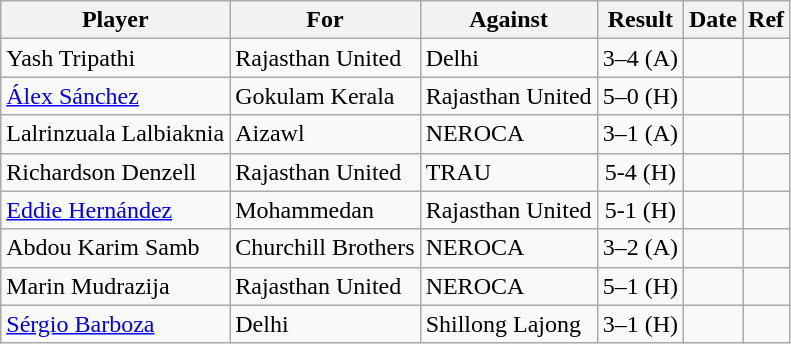<table class="wikitable">
<tr>
<th>Player</th>
<th>For</th>
<th>Against</th>
<th style="text-align:center">Result</th>
<th>Date</th>
<th>Ref</th>
</tr>
<tr>
<td> Yash Tripathi</td>
<td>Rajasthan United</td>
<td>Delhi</td>
<td align="center">3–4 (A)</td>
<td></td>
<td></td>
</tr>
<tr>
<td> <a href='#'>Álex Sánchez</a></td>
<td>Gokulam Kerala</td>
<td>Rajasthan United</td>
<td align="center">5–0 (H)</td>
<td></td>
<td></td>
</tr>
<tr>
<td> Lalrinzuala Lalbiaknia</td>
<td>Aizawl</td>
<td>NEROCA</td>
<td align="center">3–1 (A)</td>
<td></td>
<td></td>
</tr>
<tr>
<td> Richardson Denzell</td>
<td>Rajasthan United</td>
<td>TRAU</td>
<td align="center">5-4 (H)</td>
<td></td>
<td></td>
</tr>
<tr>
<td> <a href='#'>Eddie Hernández</a></td>
<td>Mohammedan</td>
<td>Rajasthan United</td>
<td align="center">5-1 (H)</td>
<td></td>
<td></td>
</tr>
<tr>
<td> Abdou Karim Samb</td>
<td>Churchill Brothers</td>
<td>NEROCA</td>
<td align="center">3–2 (A)</td>
<td></td>
<td></td>
</tr>
<tr>
<td> Marin Mudrazija</td>
<td>Rajasthan United</td>
<td>NEROCA</td>
<td align="center">5–1 (H)</td>
<td></td>
<td></td>
</tr>
<tr>
<td> <a href='#'>Sérgio Barboza</a></td>
<td>Delhi</td>
<td>Shillong Lajong</td>
<td align="center">3–1 (H)</td>
<td></td>
<td></td>
</tr>
</table>
